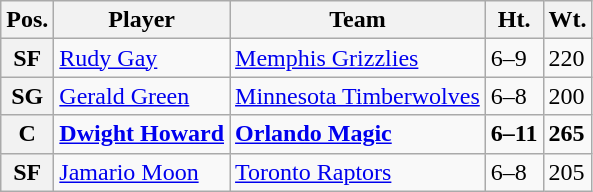<table class="wikitable">
<tr>
<th>Pos.</th>
<th>Player</th>
<th>Team</th>
<th>Ht.</th>
<th>Wt.</th>
</tr>
<tr>
<th>SF</th>
<td><a href='#'>Rudy Gay</a></td>
<td><a href='#'>Memphis Grizzlies</a></td>
<td>6–9</td>
<td>220</td>
</tr>
<tr>
<th>SG</th>
<td><a href='#'>Gerald Green</a></td>
<td><a href='#'>Minnesota Timberwolves</a></td>
<td>6–8</td>
<td>200</td>
</tr>
<tr>
<th>C</th>
<td><strong><a href='#'>Dwight Howard</a></strong></td>
<td><strong><a href='#'>Orlando Magic</a></strong></td>
<td><strong>6–11</strong></td>
<td><strong>265</strong></td>
</tr>
<tr>
<th>SF</th>
<td><a href='#'>Jamario Moon</a></td>
<td><a href='#'>Toronto Raptors</a></td>
<td>6–8</td>
<td>205</td>
</tr>
</table>
